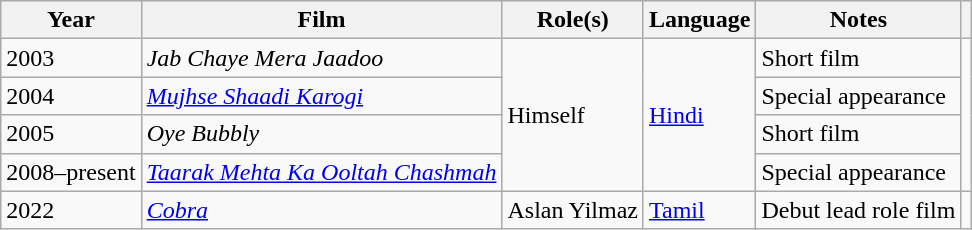<table class="wikitable plainrowheaders" style="margin-right: 0;">
<tr>
<th scope="col">Year</th>
<th scope="col">Film</th>
<th>Role(s)</th>
<th scope="col">Language</th>
<th scope="col" class="unsortable">Notes</th>
<th scope="col" class="unsortable"></th>
</tr>
<tr>
<td>2003</td>
<td><em>Jab Chaye Mera Jaadoo</em></td>
<td colspan="1" rowspan="4">Himself</td>
<td colspan="1" rowspan="4"><a href='#'>Hindi</a></td>
<td>Short film</td>
</tr>
<tr>
<td>2004</td>
<td><em><a href='#'>Mujhse Shaadi Karogi</a></em></td>
<td>Special appearance</td>
</tr>
<tr>
<td>2005</td>
<td><em>Oye Bubbly</em></td>
<td>Short film</td>
</tr>
<tr>
<td>2008–present</td>
<td><em><a href='#'>Taarak Mehta Ka Ooltah Chashmah</a></em></td>
<td>Special appearance</td>
</tr>
<tr>
<td>2022</td>
<td><a href='#'><em>Cobra</em></a></td>
<td>Aslan Yilmaz</td>
<td><a href='#'>Tamil</a></td>
<td>Debut lead role film</td>
<td><br></td>
</tr>
</table>
